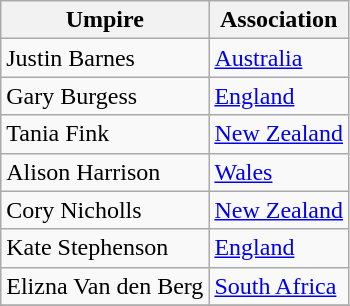<table class="wikitable collapsible">
<tr>
<th>Umpire</th>
<th>Association</th>
</tr>
<tr>
<td>Justin Barnes</td>
<td><a href='#'>Australia</a></td>
</tr>
<tr>
<td>Gary Burgess</td>
<td><a href='#'>England</a></td>
</tr>
<tr>
<td>Tania Fink</td>
<td><a href='#'>New Zealand</a></td>
</tr>
<tr>
<td>Alison Harrison</td>
<td><a href='#'>Wales</a></td>
</tr>
<tr>
<td>Cory Nicholls</td>
<td><a href='#'>New Zealand</a></td>
</tr>
<tr>
<td>Kate Stephenson</td>
<td><a href='#'>England</a></td>
</tr>
<tr>
<td>Elizna Van den Berg</td>
<td><a href='#'>South Africa</a></td>
</tr>
<tr>
</tr>
</table>
